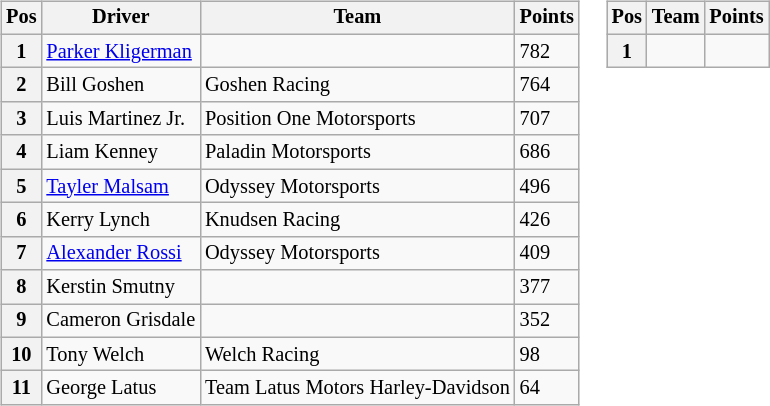<table>
<tr>
<td><br><table class="wikitable" style="font-size:85%">
<tr>
<th>Pos</th>
<th>Driver</th>
<th>Team</th>
<th>Points</th>
</tr>
<tr>
<th>1</th>
<td> <a href='#'>Parker Kligerman</a></td>
<td></td>
<td>782</td>
</tr>
<tr>
<th>2</th>
<td> Bill Goshen</td>
<td>Goshen Racing</td>
<td>764</td>
</tr>
<tr>
<th>3</th>
<td> Luis Martinez Jr.</td>
<td>Position One Motorsports</td>
<td>707</td>
</tr>
<tr>
<th>4</th>
<td> Liam Kenney</td>
<td>Paladin Motorsports</td>
<td>686</td>
</tr>
<tr>
<th>5</th>
<td> <a href='#'>Tayler Malsam</a></td>
<td>Odyssey Motorsports</td>
<td>496</td>
</tr>
<tr>
<th>6</th>
<td> Kerry Lynch</td>
<td>Knudsen Racing</td>
<td>426</td>
</tr>
<tr>
<th>7</th>
<td> <a href='#'>Alexander Rossi</a></td>
<td>Odyssey Motorsports</td>
<td>409</td>
</tr>
<tr>
<th>8</th>
<td> Kerstin Smutny</td>
<td></td>
<td>377</td>
</tr>
<tr>
<th>9</th>
<td> Cameron Grisdale</td>
<td></td>
<td>352</td>
</tr>
<tr>
<th>10</th>
<td> Tony Welch</td>
<td>Welch Racing</td>
<td>98</td>
</tr>
<tr>
<th>11</th>
<td> George Latus</td>
<td>Team Latus Motors Harley-Davidson</td>
<td>64</td>
</tr>
</table>
</td>
<td valign=top><br><table class="wikitable" style="font-size: 85%;">
<tr>
<th>Pos</th>
<th>Team</th>
<th>Points</th>
</tr>
<tr>
<th>1</th>
<td></td>
<td></td>
</tr>
</table>
</td>
</tr>
</table>
